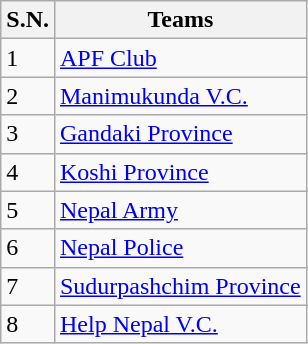<table class="wikitable">
<tr>
<th>S.N.</th>
<th>Teams</th>
</tr>
<tr>
<td>1</td>
<td><a href='#'>APF Club</a></td>
</tr>
<tr>
<td>2</td>
<td><a href='#'>Manimukunda V.C.</a></td>
</tr>
<tr>
<td>3</td>
<td><a href='#'>Gandaki Province</a></td>
</tr>
<tr>
<td>4</td>
<td><a href='#'>Koshi Province</a></td>
</tr>
<tr>
<td>5</td>
<td><a href='#'>Nepal Army</a></td>
</tr>
<tr>
<td>6</td>
<td><a href='#'>Nepal Police</a></td>
</tr>
<tr>
<td>7</td>
<td><a href='#'>Sudurpashchim Province</a></td>
</tr>
<tr>
<td>8</td>
<td><a href='#'>Help Nepal V.C.</a></td>
</tr>
</table>
